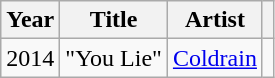<table class="wikitable">
<tr>
<th>Year</th>
<th>Title</th>
<th>Artist</th>
<th></th>
</tr>
<tr>
<td>2014</td>
<td>"You Lie"</td>
<td><a href='#'>Coldrain</a></td>
<td></td>
</tr>
</table>
